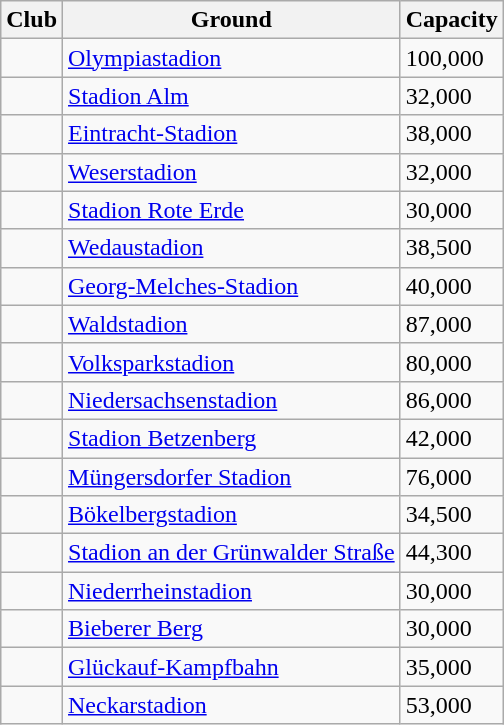<table class="wikitable sortable">
<tr>
<th>Club</th>
<th>Ground</th>
<th>Capacity</th>
</tr>
<tr>
<td></td>
<td><a href='#'>Olympiastadion</a></td>
<td>100,000</td>
</tr>
<tr>
<td></td>
<td><a href='#'>Stadion Alm</a></td>
<td>32,000</td>
</tr>
<tr>
<td></td>
<td><a href='#'>Eintracht-Stadion</a></td>
<td>38,000</td>
</tr>
<tr>
<td></td>
<td><a href='#'>Weserstadion</a></td>
<td>32,000</td>
</tr>
<tr>
<td></td>
<td><a href='#'>Stadion Rote Erde</a></td>
<td>30,000</td>
</tr>
<tr>
<td></td>
<td><a href='#'>Wedaustadion</a></td>
<td>38,500</td>
</tr>
<tr>
<td></td>
<td><a href='#'>Georg-Melches-Stadion</a></td>
<td>40,000</td>
</tr>
<tr>
<td></td>
<td><a href='#'>Waldstadion</a></td>
<td>87,000</td>
</tr>
<tr>
<td></td>
<td><a href='#'>Volksparkstadion</a></td>
<td>80,000</td>
</tr>
<tr>
<td></td>
<td><a href='#'>Niedersachsenstadion</a></td>
<td>86,000</td>
</tr>
<tr>
<td></td>
<td><a href='#'>Stadion Betzenberg</a></td>
<td>42,000</td>
</tr>
<tr>
<td></td>
<td><a href='#'>Müngersdorfer Stadion</a></td>
<td>76,000</td>
</tr>
<tr>
<td></td>
<td><a href='#'>Bökelbergstadion</a></td>
<td>34,500</td>
</tr>
<tr>
<td></td>
<td><a href='#'>Stadion an der Grünwalder Straße</a></td>
<td>44,300</td>
</tr>
<tr>
<td></td>
<td><a href='#'>Niederrheinstadion</a></td>
<td>30,000</td>
</tr>
<tr>
<td></td>
<td><a href='#'>Bieberer Berg</a></td>
<td>30,000</td>
</tr>
<tr>
<td></td>
<td><a href='#'>Glückauf-Kampfbahn</a></td>
<td>35,000</td>
</tr>
<tr>
<td></td>
<td><a href='#'>Neckarstadion</a></td>
<td>53,000</td>
</tr>
</table>
